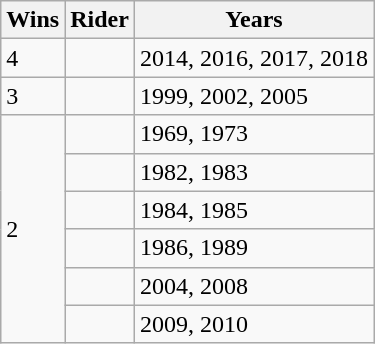<table class="wikitable">
<tr>
<th>Wins</th>
<th>Rider</th>
<th>Years</th>
</tr>
<tr>
<td>4</td>
<td></td>
<td>2014, 2016, 2017, 2018</td>
</tr>
<tr>
<td>3</td>
<td></td>
<td>1999, 2002, 2005</td>
</tr>
<tr>
<td rowspan=6>2</td>
<td></td>
<td>1969, 1973</td>
</tr>
<tr>
<td></td>
<td>1982, 1983</td>
</tr>
<tr>
<td></td>
<td>1984, 1985</td>
</tr>
<tr>
<td></td>
<td>1986, 1989</td>
</tr>
<tr>
<td></td>
<td>2004, 2008</td>
</tr>
<tr>
<td></td>
<td>2009, 2010</td>
</tr>
</table>
